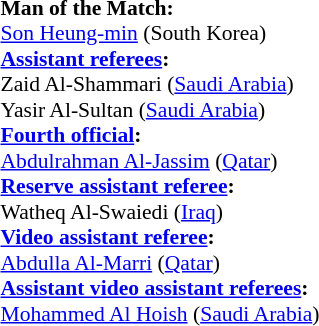<table style="width:100%; font-size:90%;">
<tr>
<td><br><strong>Man of the Match:</strong>
<br><a href='#'>Son Heung-min</a> (South Korea)<br><strong><a href='#'>Assistant referees</a>:</strong>
<br>Zaid Al-Shammari (<a href='#'>Saudi Arabia</a>)
<br>Yasir Al-Sultan (<a href='#'>Saudi Arabia</a>)
<br><strong><a href='#'>Fourth official</a>:</strong>
<br><a href='#'>Abdulrahman Al-Jassim</a> (<a href='#'>Qatar</a>)
<br><strong><a href='#'>Reserve assistant referee</a>:</strong>
<br>Watheq Al-Swaiedi (<a href='#'>Iraq</a>)
<br><strong><a href='#'>Video assistant referee</a>:</strong>
<br><a href='#'>Abdulla Al-Marri</a> (<a href='#'>Qatar</a>)
<br><strong><a href='#'>Assistant video assistant referees</a>:</strong>
<br><a href='#'>Mohammed Al Hoish</a> (<a href='#'>Saudi Arabia</a>)</td>
</tr>
</table>
